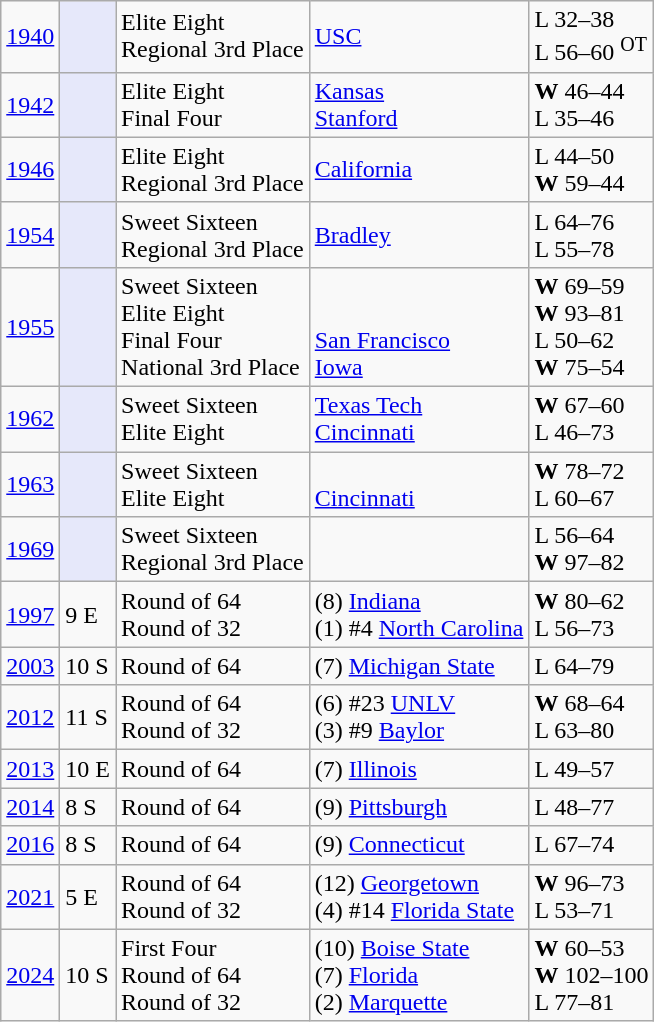<table class=wikitable style="text–align:center">
<tr>
<td><a href='#'>1940</a></td>
<td style="background:#E6E8FA;"></td>
<td>Elite Eight<br>Regional 3rd Place</td>
<td><a href='#'>USC</a><br></td>
<td>L 32–38<br>L 56–60 <sup>OT</sup></td>
</tr>
<tr>
<td><a href='#'>1942</a></td>
<td style="background:#E6E8FA;"></td>
<td>Elite Eight<br>Final Four</td>
<td><a href='#'>Kansas</a><br><a href='#'>Stanford</a></td>
<td><strong>W</strong> 46–44<br>L 35–46</td>
</tr>
<tr>
<td><a href='#'>1946</a></td>
<td style="background:#E6E8FA;"></td>
<td>Elite Eight<br>Regional 3rd Place</td>
<td><a href='#'>California</a><br></td>
<td>L 44–50<br><strong>W</strong> 59–44</td>
</tr>
<tr>
<td><a href='#'>1954</a></td>
<td style="background:#E6E8FA;"></td>
<td>Sweet Sixteen<br>Regional 3rd Place</td>
<td><a href='#'>Bradley</a><br></td>
<td>L 64–76<br>L 55–78</td>
</tr>
<tr>
<td><a href='#'>1955</a></td>
<td style="background:#E6E8FA;"></td>
<td>Sweet Sixteen<br>Elite Eight<br>Final Four<br>National 3rd Place</td>
<td><br><br><a href='#'>San Francisco</a><br><a href='#'>Iowa</a></td>
<td><strong>W</strong> 69–59<br><strong>W</strong> 93–81<br>L 50–62<br><strong>W</strong> 75–54</td>
</tr>
<tr>
<td><a href='#'>1962</a></td>
<td style="background:#E6E8FA;"></td>
<td>Sweet Sixteen<br>Elite Eight</td>
<td><a href='#'>Texas Tech</a><br><a href='#'>Cincinnati</a></td>
<td><strong>W</strong> 67–60<br>L 46–73</td>
</tr>
<tr>
<td><a href='#'>1963</a></td>
<td style="background:#E6E8FA;"></td>
<td>Sweet Sixteen<br>Elite Eight</td>
<td><br><a href='#'>Cincinnati</a></td>
<td><strong>W</strong> 78–72<br>L 60–67</td>
</tr>
<tr>
<td><a href='#'>1969</a></td>
<td style="background:#E6E8FA;"></td>
<td>Sweet Sixteen<br>Regional 3rd Place</td>
<td><br></td>
<td>L 56–64<br><strong>W</strong> 97–82</td>
</tr>
<tr>
<td><a href='#'>1997</a></td>
<td>9 E</td>
<td>Round of 64<br>Round of 32</td>
<td>(8) <a href='#'>Indiana</a><br>(1) #4 <a href='#'>North Carolina</a></td>
<td><strong>W</strong> 80–62<br>L 56–73</td>
</tr>
<tr>
<td><a href='#'>2003</a></td>
<td>10 S</td>
<td>Round of 64</td>
<td>(7) <a href='#'>Michigan State</a></td>
<td>L 64–79</td>
</tr>
<tr>
<td><a href='#'>2012</a></td>
<td>11 S</td>
<td>Round of 64<br>Round of 32</td>
<td>(6) #23 <a href='#'>UNLV</a><br>(3) #9 <a href='#'>Baylor</a></td>
<td><strong>W</strong> 68–64<br>L 63–80</td>
</tr>
<tr>
<td><a href='#'>2013</a></td>
<td>10 E</td>
<td>Round of 64</td>
<td>(7) <a href='#'>Illinois</a></td>
<td>L 49–57</td>
</tr>
<tr>
<td><a href='#'>2014</a></td>
<td>8 S</td>
<td>Round of 64</td>
<td>(9) <a href='#'>Pittsburgh</a></td>
<td>L 48–77</td>
</tr>
<tr>
<td><a href='#'>2016</a></td>
<td>8 S</td>
<td>Round of 64</td>
<td>(9) <a href='#'>Connecticut</a></td>
<td>L 67–74</td>
</tr>
<tr>
<td><a href='#'>2021</a></td>
<td>5 E</td>
<td>Round of 64<br>Round of 32</td>
<td>(12) <a href='#'>Georgetown</a><br>(4) #14 <a href='#'>Florida State</a></td>
<td><strong>W</strong> 96–73<br>L 53–71</td>
</tr>
<tr>
<td><a href='#'>2024</a></td>
<td>10 S</td>
<td>First Four<br>Round of 64<br>Round of 32</td>
<td>(10) <a href='#'>Boise State</a><br>(7) <a href='#'>Florida</a><br>(2) <a href='#'>Marquette</a></td>
<td><strong>W</strong> 60–53<br><strong>W</strong> 102–100<br>L 77–81</td>
</tr>
</table>
